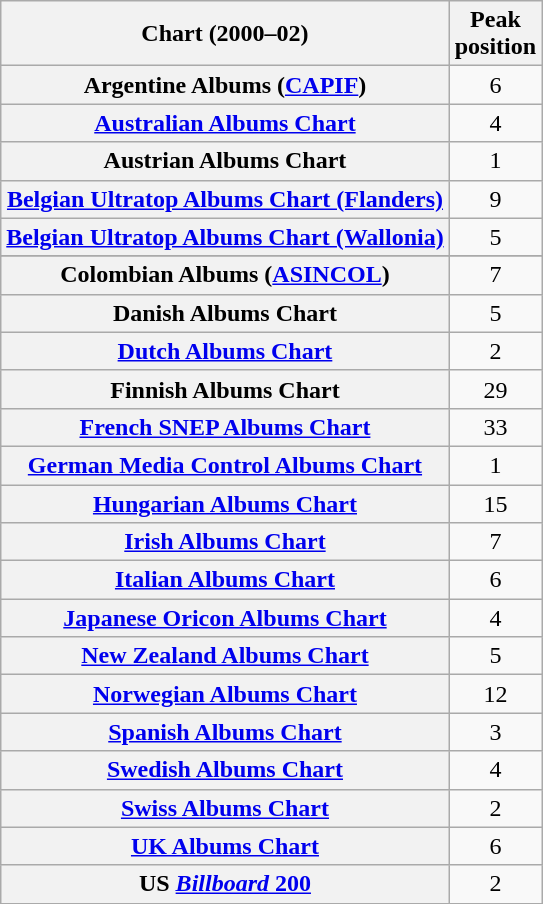<table class="wikitable plainrowheaders sortable" style="text-align:center;">
<tr>
<th>Chart (2000–02)</th>
<th>Peak<br>position</th>
</tr>
<tr>
<th scope="row">Argentine Albums (<a href='#'>CAPIF</a>)</th>
<td>6</td>
</tr>
<tr>
<th scope="row"><a href='#'>Australian Albums Chart</a></th>
<td>4</td>
</tr>
<tr>
<th scope="row">Austrian Albums Chart</th>
<td>1</td>
</tr>
<tr>
<th scope="row"><a href='#'>Belgian Ultratop Albums Chart (Flanders)</a></th>
<td>9</td>
</tr>
<tr>
<th scope="row"><a href='#'>Belgian Ultratop Albums Chart (Wallonia)</a></th>
<td>5</td>
</tr>
<tr>
</tr>
<tr>
<th scope="row">Colombian Albums (<a href='#'>ASINCOL</a>)</th>
<td align="center">7</td>
</tr>
<tr>
<th scope="row">Danish Albums Chart</th>
<td>5</td>
</tr>
<tr>
<th scope="row"><a href='#'>Dutch Albums Chart</a></th>
<td>2</td>
</tr>
<tr>
<th scope="row">Finnish Albums Chart</th>
<td>29</td>
</tr>
<tr>
<th scope="row"><a href='#'>French SNEP Albums Chart</a></th>
<td>33</td>
</tr>
<tr>
<th scope="row"><a href='#'>German Media Control Albums Chart</a></th>
<td>1</td>
</tr>
<tr>
<th scope="row"><a href='#'>Hungarian Albums Chart</a></th>
<td>15</td>
</tr>
<tr>
<th scope="row"><a href='#'>Irish Albums Chart</a></th>
<td>7</td>
</tr>
<tr>
<th scope="row"><a href='#'>Italian Albums Chart</a></th>
<td>6</td>
</tr>
<tr>
<th scope="row"><a href='#'>Japanese Oricon Albums Chart</a></th>
<td>4</td>
</tr>
<tr>
<th scope="row"><a href='#'>New Zealand Albums Chart</a></th>
<td>5</td>
</tr>
<tr>
<th scope="row"><a href='#'>Norwegian Albums Chart</a></th>
<td>12</td>
</tr>
<tr>
<th scope="row"><a href='#'>Spanish Albums Chart</a></th>
<td>3</td>
</tr>
<tr>
<th scope="row"><a href='#'>Swedish Albums Chart</a></th>
<td>4</td>
</tr>
<tr>
<th scope="row"><a href='#'>Swiss Albums Chart</a></th>
<td>2</td>
</tr>
<tr>
<th scope="row"><a href='#'>UK Albums Chart</a></th>
<td>6</td>
</tr>
<tr>
<th scope="row">US <a href='#'><em>Billboard</em> 200</a></th>
<td>2</td>
</tr>
</table>
